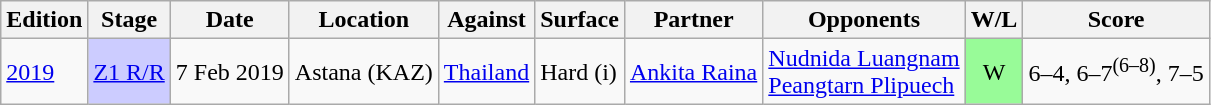<table class=wikitable>
<tr>
<th>Edition</th>
<th>Stage</th>
<th>Date</th>
<th>Location</th>
<th>Against</th>
<th>Surface</th>
<th>Partner</th>
<th>Opponents</th>
<th>W/L</th>
<th>Score</th>
</tr>
<tr>
<td><a href='#'>2019</a></td>
<td style="background:#ccf;"><a href='#'>Z1 R/R</a></td>
<td>7 Feb 2019</td>
<td>Astana (KAZ)</td>
<td> <a href='#'>Thailand</a></td>
<td>Hard (i)</td>
<td><a href='#'>Ankita Raina</a></td>
<td><a href='#'>Nudnida Luangnam</a> <br> <a href='#'>Peangtarn Plipuech</a></td>
<td style="text-align:center; background:#98fb98;">W</td>
<td>6–4, 6–7<sup>(6–8)</sup>, 7–5</td>
</tr>
</table>
